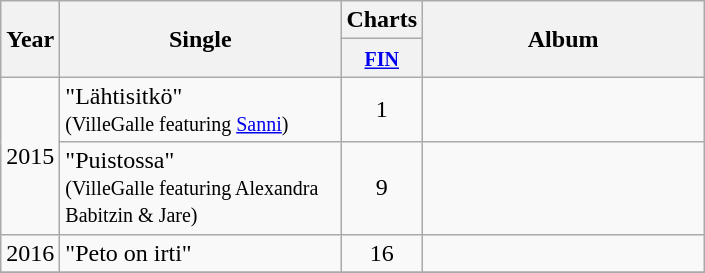<table class="wikitable">
<tr>
<th align="center" rowspan="2">Year</th>
<th align="center" rowspan="2" width="180">Single</th>
<th align="center" colspan="1">Charts</th>
<th align="center" rowspan="2" width="180">Album</th>
</tr>
<tr>
<th width="20"><small><a href='#'>FIN</a></small><br></th>
</tr>
<tr>
<td align="center" rowspan=2>2015</td>
<td>"Lähtisitkö" <br><small>(VilleGalle featuring <a href='#'>Sanni</a>)</small></td>
<td align="center">1</td>
<td align="center" rowspan="1"></td>
</tr>
<tr>
<td>"Puistossa" <br><small>(VilleGalle featuring Alexandra Babitzin & Jare)</small></td>
<td align="center">9</td>
<td align="center" rowspan="1"></td>
</tr>
<tr>
<td align="center" rowspan=1>2016</td>
<td>"Peto on irti"</td>
<td align="center">16</td>
<td align="center" rowspan="1"></td>
</tr>
<tr>
</tr>
</table>
